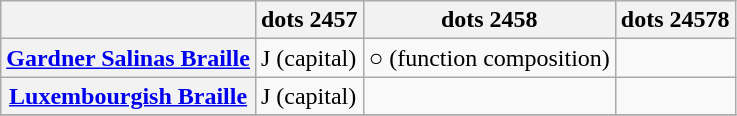<table class="wikitable">
<tr>
<th></th>
<th>dots 2457</th>
<th>dots 2458</th>
<th>dots 24578</th>
</tr>
<tr>
<th align=left><a href='#'>Gardner Salinas Braille</a></th>
<td>J (capital)</td>
<td>○ (function composition)</td>
<td></td>
</tr>
<tr>
<th align=left><a href='#'>Luxembourgish Braille</a></th>
<td>J (capital)</td>
<td></td>
<td></td>
</tr>
<tr>
</tr>
</table>
